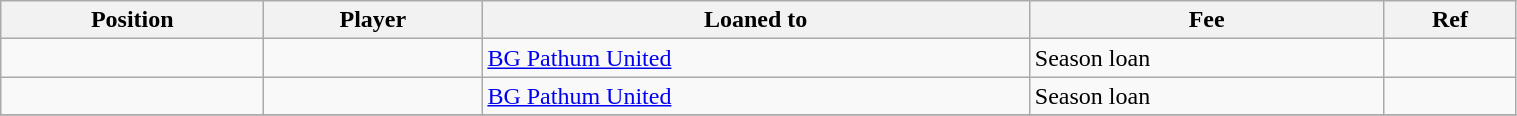<table class="wikitable sortable" style="width:80%; text-align:center; font-size:100%; text-align:left;">
<tr>
<th><strong>Position</strong></th>
<th><strong>Player</strong></th>
<th><strong>Loaned to</strong></th>
<th><strong>Fee</strong></th>
<th><strong>Ref</strong></th>
</tr>
<tr>
<td></td>
<td></td>
<td> <a href='#'>BG Pathum United</a></td>
<td>Season loan</td>
<td> </td>
</tr>
<tr>
<td></td>
<td></td>
<td> <a href='#'>BG Pathum United</a></td>
<td>Season loan</td>
<td> </td>
</tr>
<tr>
</tr>
</table>
